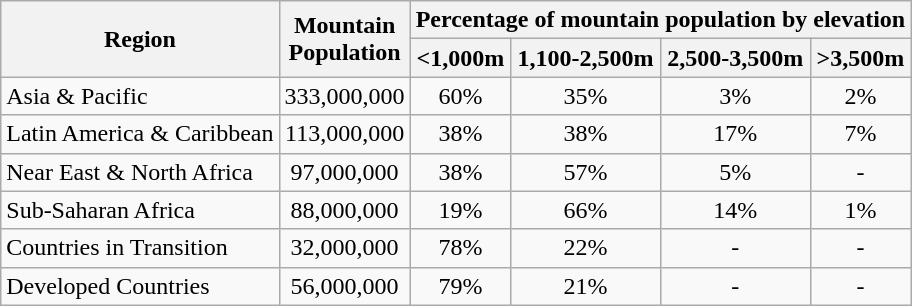<table class=wikitable style="text-align:center;">
<tr>
<th rowspan=2>Region</th>
<th rowspan=2>Mountain<br>Population</th>
<th colspan=4>Percentage of mountain population by elevation</th>
</tr>
<tr>
<th><1,000m</th>
<th>1,100-2,500m</th>
<th>2,500-3,500m</th>
<th>>3,500m</th>
</tr>
<tr>
<td style="text-align:left;">Asia  &  Pacific</td>
<td>333,000,000</td>
<td>60%</td>
<td>35%</td>
<td>3%</td>
<td>2%</td>
</tr>
<tr>
<td style="text-align:left;">Latin America & Caribbean</td>
<td>113,000,000</td>
<td>38%</td>
<td>38%</td>
<td>17%</td>
<td>7%</td>
</tr>
<tr>
<td style="text-align:left;">Near East & North Africa</td>
<td>97,000,000</td>
<td>38%</td>
<td>57%</td>
<td>5%</td>
<td>-</td>
</tr>
<tr>
<td style="text-align:left;">Sub-Saharan Africa</td>
<td>88,000,000</td>
<td>19%</td>
<td>66%</td>
<td>14%</td>
<td>1%</td>
</tr>
<tr>
<td style="text-align:left;">Countries in Transition</td>
<td>32,000,000</td>
<td>78%</td>
<td>22%</td>
<td>-</td>
<td>-</td>
</tr>
<tr>
<td style="text-align:left;">Developed Countries</td>
<td>56,000,000</td>
<td>79%</td>
<td>21%</td>
<td>-</td>
<td>-</td>
</tr>
</table>
